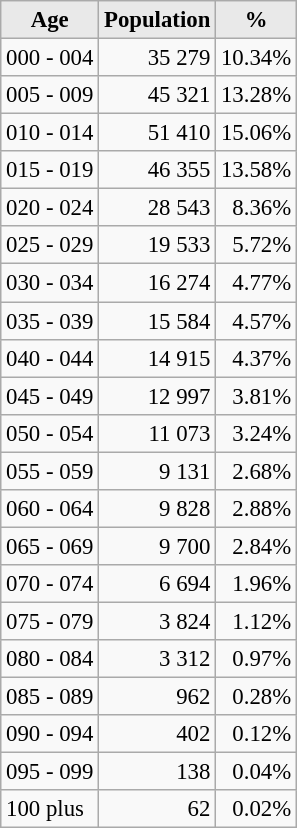<table class="wikitable" style="font-size: 95%; text-align: right">
<tr>
<th style="background-color:#E9E9E9" align=left>Age</th>
<th style="background-color:#E9E9E9" align=right>Population</th>
<th style="background-color:#E9E9E9" align=right>%</th>
</tr>
<tr>
<td align=left>000 - 004</td>
<td>35 279</td>
<td>10.34%</td>
</tr>
<tr>
<td align=left>005 - 009</td>
<td>45 321</td>
<td>13.28%</td>
</tr>
<tr>
<td align=left>010 - 014</td>
<td>51 410</td>
<td>15.06%</td>
</tr>
<tr>
<td align=left>015 - 019</td>
<td>46 355</td>
<td>13.58%</td>
</tr>
<tr>
<td align=left>020 - 024</td>
<td>28 543</td>
<td>8.36%</td>
</tr>
<tr>
<td align=left>025 - 029</td>
<td>19 533</td>
<td>5.72%</td>
</tr>
<tr>
<td align=left>030 - 034</td>
<td>16 274</td>
<td>4.77%</td>
</tr>
<tr>
<td align=left>035 - 039</td>
<td>15 584</td>
<td>4.57%</td>
</tr>
<tr>
<td align=left>040 - 044</td>
<td>14 915</td>
<td>4.37%</td>
</tr>
<tr>
<td align=left>045 - 049</td>
<td>12 997</td>
<td>3.81%</td>
</tr>
<tr>
<td align=left>050 - 054</td>
<td>11 073</td>
<td>3.24%</td>
</tr>
<tr>
<td align=left>055 - 059</td>
<td>9 131</td>
<td>2.68%</td>
</tr>
<tr>
<td align=left>060 - 064</td>
<td>9 828</td>
<td>2.88%</td>
</tr>
<tr>
<td align=left>065 - 069</td>
<td>9 700</td>
<td>2.84%</td>
</tr>
<tr>
<td align=left>070 - 074</td>
<td>6 694</td>
<td>1.96%</td>
</tr>
<tr>
<td align=left>075 - 079</td>
<td>3 824</td>
<td>1.12%</td>
</tr>
<tr>
<td align=left>080 - 084</td>
<td>3 312</td>
<td>0.97%</td>
</tr>
<tr>
<td align=left>085 - 089</td>
<td>962</td>
<td>0.28%</td>
</tr>
<tr>
<td align=left>090 - 094</td>
<td>402</td>
<td>0.12%</td>
</tr>
<tr>
<td align=left>095 - 099</td>
<td>138</td>
<td>0.04%</td>
</tr>
<tr>
<td align=left>100 plus</td>
<td>62</td>
<td>0.02%</td>
</tr>
</table>
